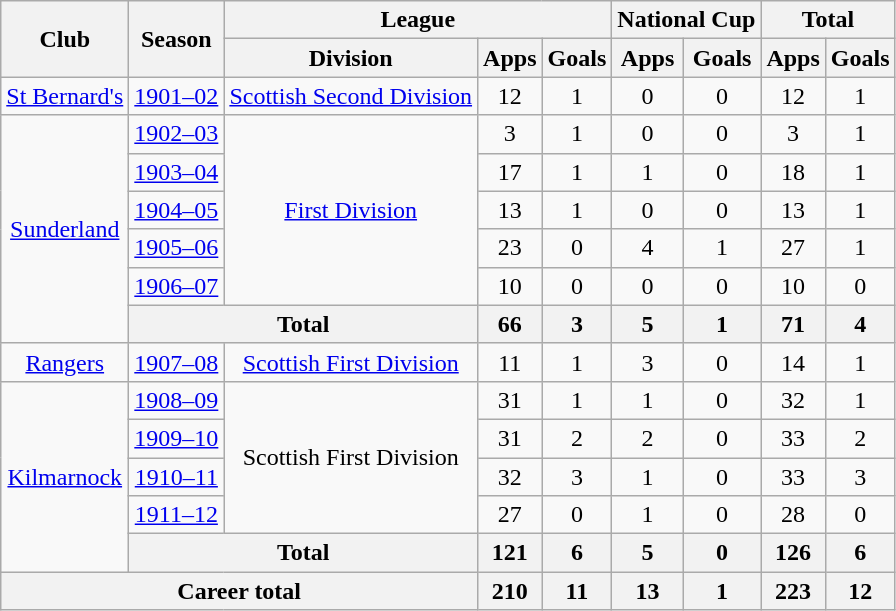<table class="wikitable" style="text-align: center;">
<tr>
<th rowspan="2">Club</th>
<th rowspan="2">Season</th>
<th colspan="3">League</th>
<th colspan="2">National Cup</th>
<th colspan="2">Total</th>
</tr>
<tr>
<th>Division</th>
<th>Apps</th>
<th>Goals</th>
<th>Apps</th>
<th>Goals</th>
<th>Apps</th>
<th>Goals</th>
</tr>
<tr>
<td><a href='#'>St Bernard's</a></td>
<td><a href='#'>1901–02</a></td>
<td><a href='#'>Scottish Second Division</a></td>
<td>12</td>
<td>1</td>
<td>0</td>
<td>0</td>
<td>12</td>
<td>1</td>
</tr>
<tr>
<td rowspan="6"><a href='#'>Sunderland</a></td>
<td><a href='#'>1902–03</a></td>
<td rowspan="5"><a href='#'>First Division</a></td>
<td>3</td>
<td>1</td>
<td>0</td>
<td>0</td>
<td>3</td>
<td>1</td>
</tr>
<tr>
<td><a href='#'>1903–04</a></td>
<td>17</td>
<td>1</td>
<td>1</td>
<td>0</td>
<td>18</td>
<td>1</td>
</tr>
<tr>
<td><a href='#'>1904–05</a></td>
<td>13</td>
<td>1</td>
<td>0</td>
<td>0</td>
<td>13</td>
<td>1</td>
</tr>
<tr>
<td><a href='#'>1905–06</a></td>
<td>23</td>
<td>0</td>
<td>4</td>
<td>1</td>
<td>27</td>
<td>1</td>
</tr>
<tr>
<td><a href='#'>1906–07</a></td>
<td>10</td>
<td>0</td>
<td>0</td>
<td>0</td>
<td>10</td>
<td>0</td>
</tr>
<tr>
<th colspan="2">Total</th>
<th>66</th>
<th>3</th>
<th>5</th>
<th>1</th>
<th>71</th>
<th>4</th>
</tr>
<tr>
<td><a href='#'>Rangers</a></td>
<td><a href='#'>1907–08</a></td>
<td><a href='#'>Scottish First Division</a></td>
<td>11</td>
<td>1</td>
<td>3</td>
<td>0</td>
<td>14</td>
<td>1</td>
</tr>
<tr>
<td rowspan="5"><a href='#'>Kilmarnock</a></td>
<td><a href='#'>1908–09</a></td>
<td rowspan="4">Scottish First Division</td>
<td>31</td>
<td>1</td>
<td>1</td>
<td>0</td>
<td>32</td>
<td>1</td>
</tr>
<tr>
<td><a href='#'>1909–10</a></td>
<td>31</td>
<td>2</td>
<td>2</td>
<td>0</td>
<td>33</td>
<td>2</td>
</tr>
<tr>
<td><a href='#'>1910–11</a></td>
<td>32</td>
<td>3</td>
<td>1</td>
<td>0</td>
<td>33</td>
<td>3</td>
</tr>
<tr>
<td><a href='#'>1911–12</a></td>
<td>27</td>
<td>0</td>
<td>1</td>
<td>0</td>
<td>28</td>
<td>0</td>
</tr>
<tr>
<th colspan="2">Total</th>
<th>121</th>
<th>6</th>
<th>5</th>
<th>0</th>
<th>126</th>
<th>6</th>
</tr>
<tr>
<th colspan="3">Career total</th>
<th>210</th>
<th>11</th>
<th>13</th>
<th>1</th>
<th>223</th>
<th>12</th>
</tr>
</table>
